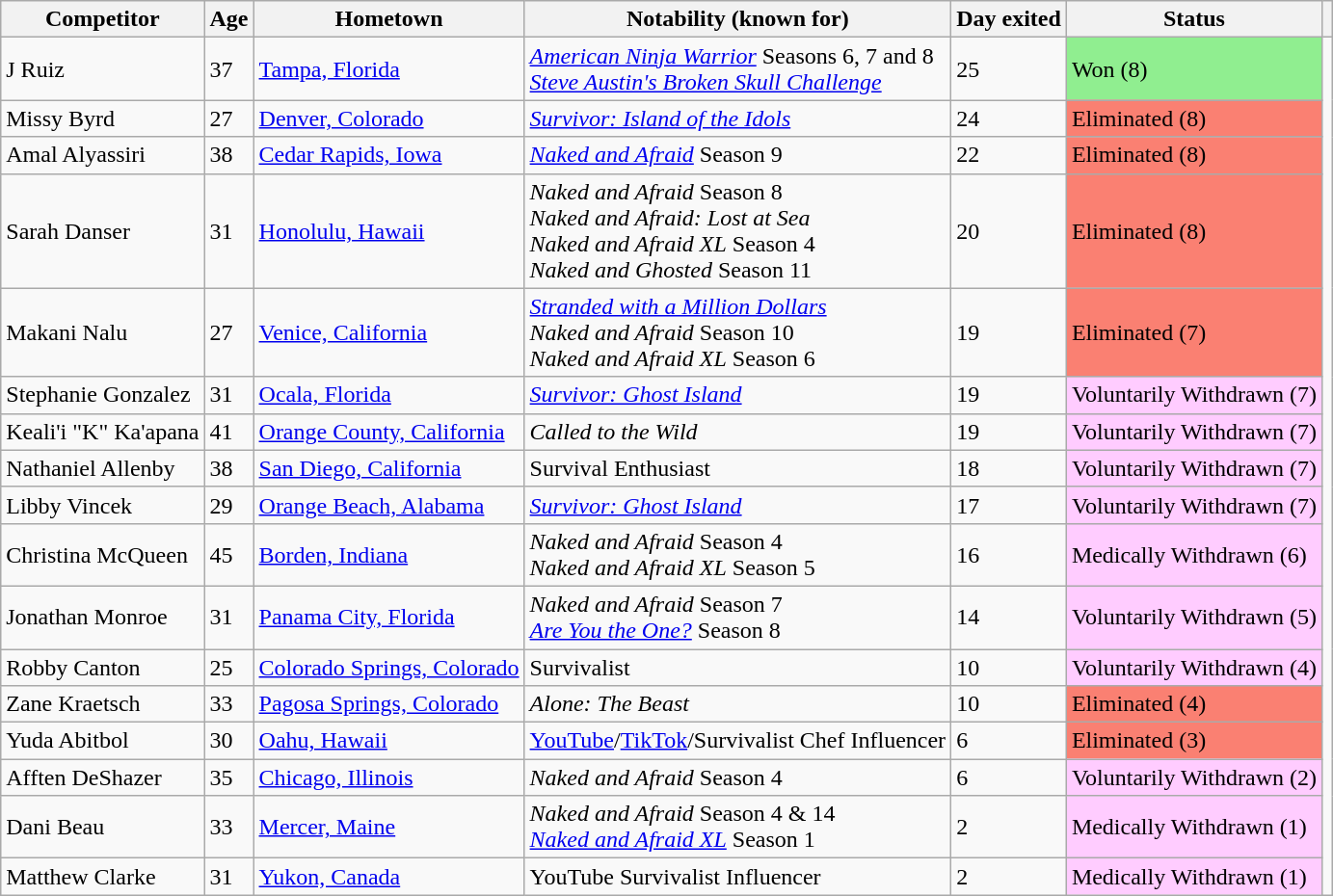<table class="wikitable sortable">
<tr>
<th>Competitor</th>
<th>Age</th>
<th>Hometown</th>
<th>Notability (known for)</th>
<th>Day exited</th>
<th>Status</th>
<th class="unsortable"></th>
</tr>
<tr>
<td>J Ruiz</td>
<td>37</td>
<td><a href='#'>Tampa, Florida</a></td>
<td><em><a href='#'>American Ninja Warrior</a></em> Seasons 6, 7 and 8<br><em><a href='#'>Steve Austin's Broken Skull Challenge</a></em></td>
<td>25</td>
<td style="background:lightgreen">Won (8)</td>
<td rowspan="17"></td>
</tr>
<tr>
<td>Missy Byrd</td>
<td>27</td>
<td><a href='#'>Denver, Colorado</a></td>
<td><em><a href='#'>Survivor: Island of the Idols</a></em></td>
<td>24</td>
<td style="background:salmon">Eliminated (8)</td>
</tr>
<tr>
<td>Amal Alyassiri</td>
<td>38</td>
<td><a href='#'>Cedar Rapids, Iowa</a></td>
<td><em><a href='#'>Naked and Afraid</a></em> Season 9</td>
<td>22</td>
<td style="background:salmon">Eliminated (8)</td>
</tr>
<tr>
<td>Sarah Danser</td>
<td>31</td>
<td><a href='#'>Honolulu, Hawaii</a></td>
<td><em>Naked and Afraid</em> Season 8<br><em>Naked and Afraid: Lost at Sea</em><br><em>Naked and Afraid XL</em> Season 4<br><em>Naked and Ghosted</em> Season 11</td>
<td>20</td>
<td style="background:salmon">Eliminated (8)</td>
</tr>
<tr>
<td>Makani Nalu</td>
<td>27</td>
<td><a href='#'>Venice, California</a></td>
<td><em><a href='#'>Stranded with a Million Dollars</a></em><br><em>Naked and Afraid</em> Season 10<br><em>Naked and Afraid XL</em> Season 6</td>
<td>19</td>
<td style="background:salmon">Eliminated (7)</td>
</tr>
<tr>
<td>Stephanie Gonzalez</td>
<td>31</td>
<td><a href='#'>Ocala, Florida</a></td>
<td><em><a href='#'>Survivor: Ghost Island</a></em></td>
<td>19</td>
<td style="background:#fcf">Voluntarily Withdrawn (7)</td>
</tr>
<tr>
<td>Keali'i "K" Ka'apana</td>
<td>41</td>
<td><a href='#'>Orange County, California</a></td>
<td><em>Called to the Wild</em></td>
<td>19</td>
<td style="background:#fcf">Voluntarily Withdrawn (7)</td>
</tr>
<tr>
<td>Nathaniel Allenby</td>
<td>38</td>
<td><a href='#'>San Diego, California</a></td>
<td>Survival Enthusiast</td>
<td>18</td>
<td style="background:#fcf">Voluntarily Withdrawn (7)</td>
</tr>
<tr>
<td>Libby Vincek</td>
<td>29</td>
<td><a href='#'>Orange Beach, Alabama</a></td>
<td><em><a href='#'>Survivor: Ghost Island</a></em></td>
<td>17</td>
<td style="background:#fcf">Voluntarily Withdrawn (7)</td>
</tr>
<tr>
<td>Christina McQueen</td>
<td>45</td>
<td><a href='#'>Borden, Indiana</a></td>
<td><em>Naked and Afraid</em> Season 4<br><em>Naked and Afraid XL</em> Season 5</td>
<td>16</td>
<td style="background:#fcf">Medically Withdrawn (6)</td>
</tr>
<tr>
<td>Jonathan Monroe</td>
<td>31</td>
<td><a href='#'>Panama City, Florida</a></td>
<td><em>Naked and Afraid</em> Season 7<br><em><a href='#'>Are You the One?</a></em> Season 8</td>
<td>14</td>
<td style="background:#fcf">Voluntarily Withdrawn (5)</td>
</tr>
<tr>
<td>Robby Canton</td>
<td>25</td>
<td><a href='#'>Colorado Springs, Colorado</a></td>
<td>Survivalist</td>
<td>10</td>
<td style="background:#fcf">Voluntarily Withdrawn (4)</td>
</tr>
<tr>
<td>Zane Kraetsch</td>
<td>33</td>
<td><a href='#'>Pagosa Springs, Colorado</a></td>
<td><em>Alone: The Beast</em></td>
<td>10</td>
<td style="background:salmon">Eliminated (4)</td>
</tr>
<tr>
<td>Yuda Abitbol</td>
<td>30</td>
<td><a href='#'>Oahu, Hawaii</a></td>
<td><a href='#'>YouTube</a>/<a href='#'>TikTok</a>/Survivalist Chef Influencer</td>
<td>6</td>
<td style="background:salmon">Eliminated (3)</td>
</tr>
<tr>
<td>Afften DeShazer</td>
<td>35</td>
<td><a href='#'>Chicago, Illinois</a></td>
<td><em>Naked and Afraid</em> Season 4</td>
<td>6</td>
<td style="background:#fcf">Voluntarily Withdrawn (2)</td>
</tr>
<tr>
<td>Dani Beau</td>
<td>33</td>
<td><a href='#'>Mercer, Maine</a></td>
<td><em>Naked and Afraid</em> Season 4 & 14<br><em><a href='#'>Naked and Afraid XL</a></em> Season 1</td>
<td>2</td>
<td style="background:#fcf">Medically Withdrawn (1)</td>
</tr>
<tr>
<td>Matthew Clarke</td>
<td>31</td>
<td><a href='#'>Yukon, Canada</a></td>
<td>YouTube Survivalist Influencer</td>
<td>2</td>
<td style="background:#fcf">Medically Withdrawn (1)</td>
</tr>
</table>
